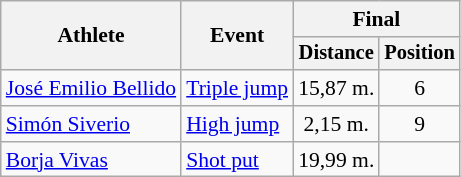<table class=wikitable style="font-size:90%">
<tr>
<th rowspan="2">Athlete</th>
<th rowspan="2">Event</th>
<th colspan="2">Final</th>
</tr>
<tr style="font-size:95%">
<th>Distance</th>
<th>Position</th>
</tr>
<tr align=center>
<td align=left><a href='#'>José Emilio Bellido</a></td>
<td align=left><a href='#'>Triple jump</a></td>
<td>15,87 m.</td>
<td>6</td>
</tr>
<tr align=center>
<td align=left><a href='#'>Simón Siverio</a></td>
<td align=left><a href='#'>High jump</a></td>
<td>2,15 m.</td>
<td>9</td>
</tr>
<tr align=center>
<td align=left><a href='#'>Borja Vivas</a></td>
<td align=left><a href='#'>Shot put</a></td>
<td>19,99 m.</td>
<td></td>
</tr>
</table>
